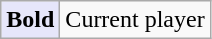<table class=wikitable>
<tr>
<td bgcolor=E6E6FA><strong>Bold</strong></td>
<td>Current player</td>
</tr>
</table>
